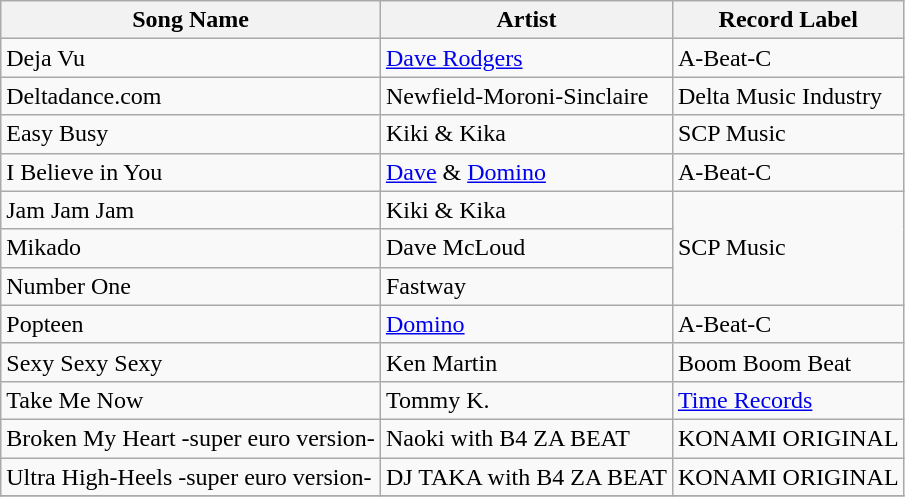<table class="wikitable sortable">
<tr>
<th>Song Name</th>
<th>Artist</th>
<th>Record Label</th>
</tr>
<tr>
<td>Deja Vu</td>
<td><a href='#'>Dave Rodgers</a></td>
<td>A-Beat-C</td>
</tr>
<tr>
<td>Deltadance.com</td>
<td>Newfield-Moroni-Sinclaire</td>
<td>Delta Music Industry</td>
</tr>
<tr>
<td>Easy Busy</td>
<td>Kiki & Kika</td>
<td>SCP Music</td>
</tr>
<tr>
<td>I Believe in You</td>
<td><a href='#'>Dave</a> & <a href='#'>Domino</a></td>
<td>A-Beat-C</td>
</tr>
<tr>
<td>Jam Jam Jam</td>
<td>Kiki & Kika</td>
<td rowspan="3">SCP Music</td>
</tr>
<tr>
<td>Mikado</td>
<td>Dave McLoud</td>
</tr>
<tr>
<td>Number One</td>
<td>Fastway</td>
</tr>
<tr>
<td>Popteen</td>
<td><a href='#'>Domino</a></td>
<td>A-Beat-C</td>
</tr>
<tr>
<td>Sexy Sexy Sexy</td>
<td>Ken Martin</td>
<td>Boom Boom Beat</td>
</tr>
<tr>
<td>Take Me Now</td>
<td>Tommy K.</td>
<td><a href='#'>Time Records</a></td>
</tr>
<tr>
<td>Broken My Heart -super euro version-</td>
<td>Naoki with B4 ZA BEAT</td>
<td>KONAMI ORIGINAL</td>
</tr>
<tr>
<td>Ultra High-Heels -super euro version-</td>
<td>DJ TAKA with B4 ZA BEAT</td>
<td>KONAMI ORIGINAL</td>
</tr>
<tr>
</tr>
</table>
